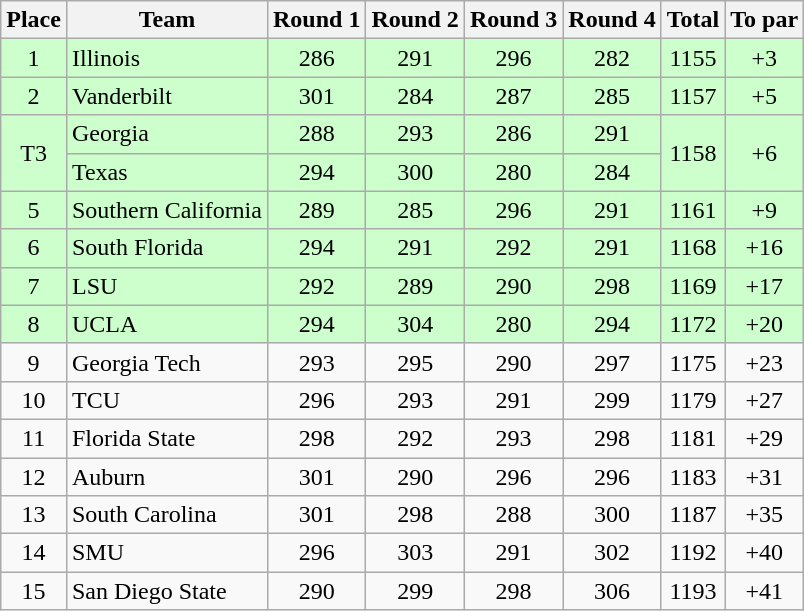<table class="wikitable" style="text-align:center">
<tr>
<th>Place</th>
<th>Team</th>
<th>Round 1</th>
<th>Round 2</th>
<th>Round 3</th>
<th>Round 4</th>
<th>Total</th>
<th>To par</th>
</tr>
<tr style="background:#ccffcc;">
<td>1</td>
<td align=left>Illinois</td>
<td>286</td>
<td>291</td>
<td>296</td>
<td>282</td>
<td>1155</td>
<td>+3</td>
</tr>
<tr style="background:#ccffcc;">
<td>2</td>
<td align=left>Vanderbilt</td>
<td>301</td>
<td>284</td>
<td>287</td>
<td>285</td>
<td>1157</td>
<td>+5</td>
</tr>
<tr style="background:#ccffcc;">
<td rowspan=2>T3</td>
<td align=left>Georgia</td>
<td>288</td>
<td>293</td>
<td>286</td>
<td>291</td>
<td rowspan=2>1158</td>
<td rowspan=2>+6</td>
</tr>
<tr style="background:#ccffcc;">
<td align=left>Texas</td>
<td>294</td>
<td>300</td>
<td>280</td>
<td>284</td>
</tr>
<tr style="background:#ccffcc;">
<td>5</td>
<td align=left>Southern California</td>
<td>289</td>
<td>285</td>
<td>296</td>
<td>291</td>
<td>1161</td>
<td>+9</td>
</tr>
<tr style="background:#ccffcc;">
<td>6</td>
<td align=left>South Florida</td>
<td>294</td>
<td>291</td>
<td>292</td>
<td>291</td>
<td>1168</td>
<td>+16</td>
</tr>
<tr style="background:#ccffcc;">
<td>7</td>
<td align=left>LSU</td>
<td>292</td>
<td>289</td>
<td>290</td>
<td>298</td>
<td>1169</td>
<td>+17</td>
</tr>
<tr style="background:#ccffcc;">
<td>8</td>
<td align=left>UCLA</td>
<td>294</td>
<td>304</td>
<td>280</td>
<td>294</td>
<td>1172</td>
<td>+20</td>
</tr>
<tr>
<td>9</td>
<td align=left>Georgia Tech</td>
<td>293</td>
<td>295</td>
<td>290</td>
<td>297</td>
<td>1175</td>
<td>+23</td>
</tr>
<tr>
<td>10</td>
<td align=left>TCU</td>
<td>296</td>
<td>293</td>
<td>291</td>
<td>299</td>
<td>1179</td>
<td>+27</td>
</tr>
<tr>
<td>11</td>
<td align=left>Florida State</td>
<td>298</td>
<td>292</td>
<td>293</td>
<td>298</td>
<td>1181</td>
<td>+29</td>
</tr>
<tr>
<td>12</td>
<td align=left>Auburn</td>
<td>301</td>
<td>290</td>
<td>296</td>
<td>296</td>
<td>1183</td>
<td>+31</td>
</tr>
<tr>
<td>13</td>
<td align=left>South Carolina</td>
<td>301</td>
<td>298</td>
<td>288</td>
<td>300</td>
<td>1187</td>
<td>+35</td>
</tr>
<tr>
<td>14</td>
<td align=left>SMU</td>
<td>296</td>
<td>303</td>
<td>291</td>
<td>302</td>
<td>1192</td>
<td>+40</td>
</tr>
<tr>
<td>15</td>
<td align=left>San Diego State</td>
<td>290</td>
<td>299</td>
<td>298</td>
<td>306</td>
<td>1193</td>
<td>+41</td>
</tr>
</table>
